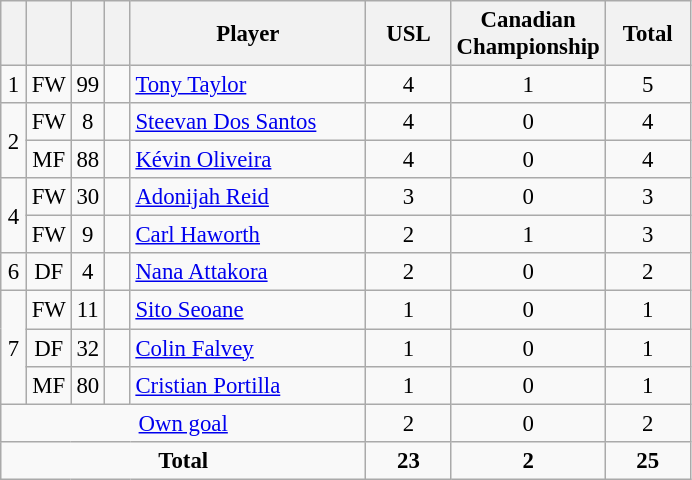<table class="sortable wikitable" style="font-size: 95%; text-align: center;">
<tr>
<th width=10></th>
<th width=10></th>
<th width=10></th>
<th width=10></th>
<th width=150>Player</th>
<th width=50>USL</th>
<th width=50>Canadian Championship</th>
<th width=50>Total</th>
</tr>
<tr>
<td rowspan="1">1</td>
<td>FW</td>
<td>99</td>
<td></td>
<td align=left><a href='#'>Tony Taylor</a></td>
<td>4</td>
<td>1</td>
<td>5</td>
</tr>
<tr>
<td rowspan="2">2</td>
<td>FW</td>
<td>8</td>
<td></td>
<td align=left><a href='#'>Steevan Dos Santos</a></td>
<td>4</td>
<td>0</td>
<td>4</td>
</tr>
<tr>
<td>MF</td>
<td>88</td>
<td></td>
<td align=left><a href='#'>Kévin Oliveira</a></td>
<td>4</td>
<td>0</td>
<td>4</td>
</tr>
<tr>
<td rowspan="2">4</td>
<td>FW</td>
<td>30</td>
<td></td>
<td align=left><a href='#'>Adonijah Reid</a></td>
<td>3</td>
<td>0</td>
<td>3</td>
</tr>
<tr>
<td>FW</td>
<td>9</td>
<td></td>
<td align=left><a href='#'>Carl Haworth</a></td>
<td>2</td>
<td>1</td>
<td>3</td>
</tr>
<tr>
<td rowspan="1">6</td>
<td>DF</td>
<td>4</td>
<td></td>
<td align=left><a href='#'>Nana Attakora</a></td>
<td>2</td>
<td>0</td>
<td>2</td>
</tr>
<tr>
<td rowspan="3">7</td>
<td>FW</td>
<td>11</td>
<td></td>
<td align=left><a href='#'>Sito Seoane</a></td>
<td>1</td>
<td>0</td>
<td>1</td>
</tr>
<tr>
<td>DF</td>
<td>32</td>
<td></td>
<td align=left><a href='#'>Colin Falvey</a></td>
<td>1</td>
<td>0</td>
<td>1</td>
</tr>
<tr>
<td>MF</td>
<td>80</td>
<td></td>
<td align=left><a href='#'>Cristian Portilla</a></td>
<td>1</td>
<td>0</td>
<td>1</td>
</tr>
<tr>
<td colspan="5"><a href='#'>Own goal</a></td>
<td>2</td>
<td>0</td>
<td>2</td>
</tr>
<tr>
<td colspan="5"><strong>Total</strong></td>
<td><strong>23</strong></td>
<td><strong>2</strong></td>
<td><strong>25</strong></td>
</tr>
</table>
